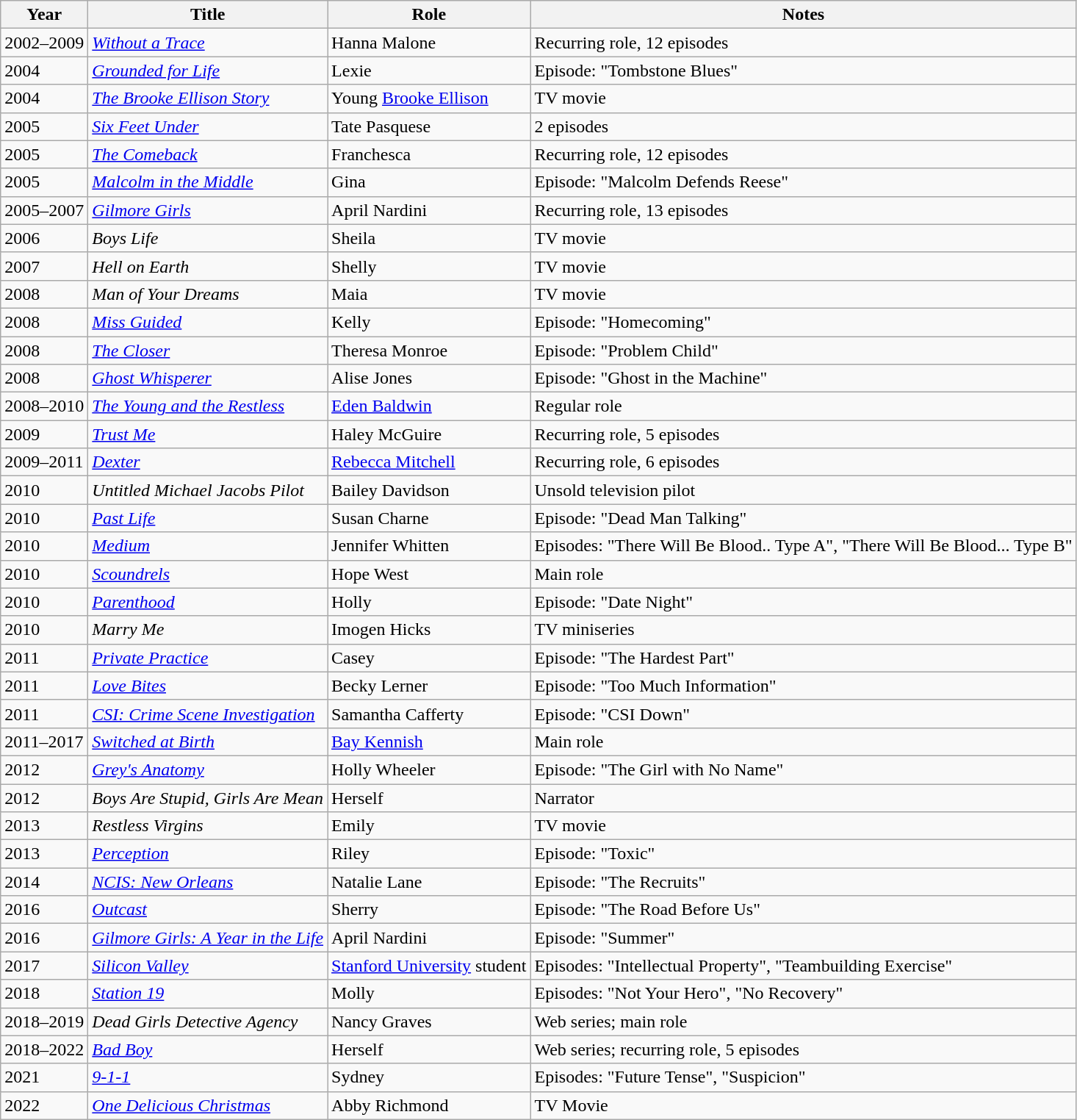<table class="wikitable sortable">
<tr>
<th>Year</th>
<th>Title</th>
<th>Role</th>
<th class="unsortable">Notes</th>
</tr>
<tr>
<td>2002–2009</td>
<td><em><a href='#'>Without a Trace</a></em></td>
<td>Hanna Malone</td>
<td>Recurring role, 12 episodes</td>
</tr>
<tr>
<td>2004</td>
<td><em><a href='#'>Grounded for Life</a></em></td>
<td>Lexie</td>
<td>Episode: "Tombstone Blues"</td>
</tr>
<tr>
<td>2004</td>
<td><em><a href='#'>The Brooke Ellison Story</a></em></td>
<td>Young <a href='#'>Brooke Ellison</a></td>
<td>TV movie</td>
</tr>
<tr>
<td>2005</td>
<td><em><a href='#'>Six Feet Under</a></em></td>
<td>Tate Pasquese</td>
<td>2 episodes</td>
</tr>
<tr>
<td>2005</td>
<td><em><a href='#'>The Comeback</a></em></td>
<td>Franchesca</td>
<td>Recurring role, 12 episodes</td>
</tr>
<tr>
<td>2005</td>
<td><em><a href='#'>Malcolm in the Middle</a></em></td>
<td>Gina</td>
<td>Episode: "Malcolm Defends Reese"</td>
</tr>
<tr>
<td>2005–2007</td>
<td><em><a href='#'>Gilmore Girls</a></em></td>
<td>April Nardini</td>
<td>Recurring role, 13 episodes</td>
</tr>
<tr>
<td>2006</td>
<td><em>Boys Life</em></td>
<td>Sheila</td>
<td>TV movie</td>
</tr>
<tr>
<td>2007</td>
<td><em>Hell on Earth</em></td>
<td>Shelly</td>
<td>TV movie</td>
</tr>
<tr>
<td>2008</td>
<td><em>Man of Your Dreams</em></td>
<td>Maia</td>
<td>TV movie</td>
</tr>
<tr>
<td>2008</td>
<td><em><a href='#'>Miss Guided</a></em></td>
<td>Kelly</td>
<td>Episode: "Homecoming"</td>
</tr>
<tr>
<td>2008</td>
<td><em><a href='#'>The Closer</a></em></td>
<td>Theresa Monroe</td>
<td>Episode: "Problem Child"</td>
</tr>
<tr>
<td>2008</td>
<td><em><a href='#'>Ghost Whisperer</a></em></td>
<td>Alise Jones</td>
<td>Episode: "Ghost in the Machine"</td>
</tr>
<tr>
<td>2008–2010</td>
<td><em><a href='#'>The Young and the Restless</a></em></td>
<td><a href='#'>Eden Baldwin</a></td>
<td>Regular role</td>
</tr>
<tr>
<td>2009</td>
<td><em><a href='#'>Trust Me</a></em></td>
<td>Haley McGuire</td>
<td>Recurring role, 5 episodes</td>
</tr>
<tr>
<td>2009–2011</td>
<td><em><a href='#'>Dexter</a></em></td>
<td><a href='#'>Rebecca Mitchell</a></td>
<td>Recurring role, 6 episodes</td>
</tr>
<tr>
<td>2010</td>
<td><em>Untitled Michael Jacobs Pilot</em></td>
<td>Bailey Davidson</td>
<td>Unsold television pilot</td>
</tr>
<tr>
<td>2010</td>
<td><em><a href='#'>Past Life</a></em></td>
<td>Susan Charne</td>
<td>Episode: "Dead Man Talking"</td>
</tr>
<tr>
<td>2010</td>
<td><em><a href='#'>Medium</a></em></td>
<td>Jennifer Whitten</td>
<td>Episodes: "There Will Be Blood.. Type A", "There Will Be Blood... Type B"</td>
</tr>
<tr>
<td>2010</td>
<td><em><a href='#'>Scoundrels</a></em></td>
<td>Hope West</td>
<td>Main role</td>
</tr>
<tr>
<td>2010</td>
<td><em><a href='#'>Parenthood</a></em></td>
<td>Holly</td>
<td>Episode: "Date Night"</td>
</tr>
<tr>
<td>2010</td>
<td><em>Marry Me</em></td>
<td>Imogen Hicks</td>
<td>TV miniseries</td>
</tr>
<tr>
<td>2011</td>
<td><em><a href='#'>Private Practice</a></em></td>
<td>Casey</td>
<td>Episode: "The Hardest Part"</td>
</tr>
<tr>
<td>2011</td>
<td><em><a href='#'>Love Bites</a></em></td>
<td>Becky Lerner</td>
<td>Episode: "Too Much Information"</td>
</tr>
<tr>
<td>2011</td>
<td><em><a href='#'>CSI: Crime Scene Investigation</a></em></td>
<td>Samantha Cafferty</td>
<td>Episode: "CSI Down"</td>
</tr>
<tr>
<td>2011–2017</td>
<td><em><a href='#'>Switched at Birth</a></em></td>
<td><a href='#'>Bay Kennish</a></td>
<td>Main role</td>
</tr>
<tr>
<td>2012</td>
<td><em><a href='#'>Grey's Anatomy</a></em></td>
<td>Holly Wheeler</td>
<td>Episode: "The Girl with No Name"</td>
</tr>
<tr>
<td>2012</td>
<td><em>Boys Are Stupid, Girls Are Mean</em></td>
<td>Herself</td>
<td>Narrator</td>
</tr>
<tr>
<td>2013</td>
<td><em>Restless Virgins</em></td>
<td>Emily</td>
<td>TV movie</td>
</tr>
<tr>
<td>2013</td>
<td><em><a href='#'>Perception</a></em></td>
<td>Riley</td>
<td>Episode: "Toxic"</td>
</tr>
<tr>
<td>2014</td>
<td><em><a href='#'>NCIS: New Orleans</a></em></td>
<td>Natalie Lane</td>
<td>Episode: "The Recruits"</td>
</tr>
<tr>
<td>2016</td>
<td><em><a href='#'>Outcast</a></em></td>
<td>Sherry</td>
<td>Episode: "The Road Before Us"</td>
</tr>
<tr>
<td>2016</td>
<td><em><a href='#'>Gilmore Girls: A Year in the Life</a></em></td>
<td>April Nardini</td>
<td>Episode: "Summer"</td>
</tr>
<tr>
<td>2017</td>
<td><em><a href='#'>Silicon Valley</a></em></td>
<td><a href='#'>Stanford University</a> student</td>
<td>Episodes: "Intellectual Property", "Teambuilding Exercise"</td>
</tr>
<tr>
<td>2018</td>
<td><em><a href='#'>Station 19</a></em></td>
<td>Molly</td>
<td>Episodes: "Not Your Hero", "No Recovery"</td>
</tr>
<tr>
<td>2018–2019</td>
<td><em>Dead Girls Detective Agency</em></td>
<td>Nancy Graves</td>
<td>Web series; main role</td>
</tr>
<tr>
<td>2018–2022</td>
<td><em><a href='#'>Bad Boy</a></em></td>
<td>Herself</td>
<td>Web series; recurring role, 5 episodes</td>
</tr>
<tr>
<td>2021</td>
<td><em><a href='#'>9-1-1</a></em></td>
<td>Sydney</td>
<td>Episodes: "Future Tense", "Suspicion"</td>
</tr>
<tr>
<td>2022</td>
<td><em> <a href='#'>One Delicious Christmas</a></em></td>
<td>Abby Richmond</td>
<td>TV Movie</td>
</tr>
</table>
